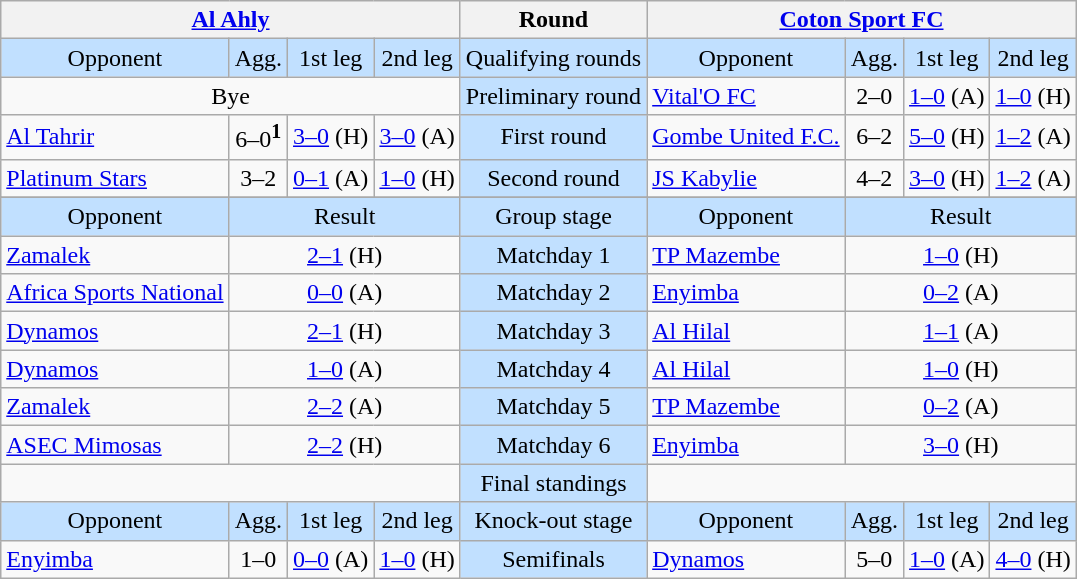<table class="wikitable" style="text-align: center;">
<tr>
<th colspan=4> <a href='#'>Al Ahly</a></th>
<th>Round</th>
<th colspan=4> <a href='#'>Coton Sport FC</a></th>
</tr>
<tr bgcolor=#c1e0ff>
<td>Opponent</td>
<td>Agg.</td>
<td>1st leg</td>
<td>2nd leg</td>
<td>Qualifying rounds</td>
<td>Opponent</td>
<td>Agg.</td>
<td>1st leg</td>
<td>2nd leg</td>
</tr>
<tr>
<td colspan=4>Bye</td>
<td bgcolor=#c1e0ff>Preliminary round</td>
<td align=left> <a href='#'>Vital'O FC</a></td>
<td>2–0</td>
<td><a href='#'>1–0</a> (A)</td>
<td><a href='#'>1–0</a> (H)</td>
</tr>
<tr>
<td align=left> <a href='#'>Al Tahrir</a></td>
<td>6–0<sup><strong>1</strong></sup></td>
<td><a href='#'>3–0</a> (H)</td>
<td><a href='#'>3–0</a> (A)</td>
<td bgcolor=#c1e0ff>First round</td>
<td align=left> <a href='#'>Gombe United F.C.</a></td>
<td>6–2</td>
<td><a href='#'>5–0</a> (H)</td>
<td><a href='#'>1–2</a> (A)</td>
</tr>
<tr>
<td align=left> <a href='#'>Platinum Stars</a></td>
<td>3–2</td>
<td><a href='#'>0–1</a> (A)</td>
<td><a href='#'>1–0</a> (H)</td>
<td bgcolor=#c1e0ff>Second round</td>
<td align=left> <a href='#'>JS Kabylie</a></td>
<td>4–2</td>
<td><a href='#'>3–0</a> (H)</td>
<td><a href='#'>1–2</a> (A)</td>
</tr>
<tr>
</tr>
<tr bgcolor=#c1e0ff>
<td>Opponent</td>
<td colspan=3>Result</td>
<td>Group stage</td>
<td>Opponent</td>
<td colspan=3>Result</td>
</tr>
<tr>
<td align=left> <a href='#'>Zamalek</a></td>
<td colspan=3><a href='#'>2–1</a> (H)</td>
<td bgcolor=#c1e0ff>Matchday 1</td>
<td align=left> <a href='#'>TP Mazembe</a></td>
<td colspan=3><a href='#'>1–0</a> (H)</td>
</tr>
<tr>
<td align=left> <a href='#'>Africa Sports National</a></td>
<td colspan=3><a href='#'>0–0</a> (A)</td>
<td bgcolor=#c1e0ff>Matchday 2</td>
<td align=left> <a href='#'>Enyimba</a></td>
<td colspan=3><a href='#'>0–2</a> (A)</td>
</tr>
<tr>
<td align=left> <a href='#'>Dynamos</a></td>
<td colspan=3><a href='#'>2–1</a> (H)</td>
<td bgcolor=#c1e0ff>Matchday 3</td>
<td align=left> <a href='#'>Al Hilal</a></td>
<td colspan=3><a href='#'>1–1</a> (A)</td>
</tr>
<tr>
<td align=left> <a href='#'>Dynamos</a></td>
<td colspan=3><a href='#'>1–0</a> (A)</td>
<td bgcolor=#c1e0ff>Matchday 4</td>
<td align=left> <a href='#'>Al Hilal</a></td>
<td colspan=3><a href='#'>1–0</a> (H)</td>
</tr>
<tr>
<td align=left> <a href='#'>Zamalek</a></td>
<td colspan=3><a href='#'>2–2</a> (A)</td>
<td bgcolor=#c1e0ff>Matchday 5</td>
<td align=left> <a href='#'>TP Mazembe</a></td>
<td colspan=3><a href='#'>0–2</a> (A)</td>
</tr>
<tr>
<td align=left> <a href='#'>ASEC Mimosas</a></td>
<td colspan=3><a href='#'>2–2</a> (H)</td>
<td bgcolor=#c1e0ff>Matchday 6</td>
<td align=left> <a href='#'>Enyimba</a></td>
<td colspan=3><a href='#'>3–0</a> (H)</td>
</tr>
<tr>
<td colspan=4 align=center valign=top><br></td>
<td bgcolor=#c1e0ff>Final standings</td>
<td colspan=4 align=center valign=top><br></td>
</tr>
<tr bgcolor=#c1e0ff>
<td>Opponent</td>
<td>Agg.</td>
<td>1st leg</td>
<td>2nd leg</td>
<td>Knock-out stage</td>
<td>Opponent</td>
<td>Agg.</td>
<td>1st leg</td>
<td>2nd leg</td>
</tr>
<tr>
<td align=left> <a href='#'>Enyimba</a></td>
<td>1–0</td>
<td><a href='#'>0–0</a> (A)</td>
<td><a href='#'>1–0</a> (H)</td>
<td bgcolor=#c1e0ff>Semifinals</td>
<td align=left> <a href='#'>Dynamos</a></td>
<td>5–0</td>
<td><a href='#'>1–0</a> (A)</td>
<td><a href='#'>4–0</a> (H)</td>
</tr>
</table>
